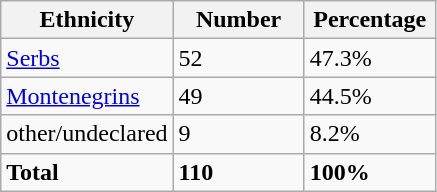<table class="wikitable">
<tr>
<th width="100px">Ethnicity</th>
<th width="80px">Number</th>
<th width="80px">Percentage</th>
</tr>
<tr>
<td><a href='#'>Serbs</a></td>
<td>52</td>
<td>47.3%</td>
</tr>
<tr>
<td><a href='#'>Montenegrins</a></td>
<td>49</td>
<td>44.5%</td>
</tr>
<tr>
<td>other/undeclared</td>
<td>9</td>
<td>8.2%</td>
</tr>
<tr>
<td><strong>Total</strong></td>
<td><strong>110</strong></td>
<td><strong>100%</strong></td>
</tr>
</table>
